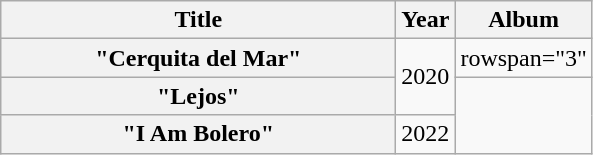<table class="wikitable plainrowheaders" style="text-align:center;" border="1">
<tr>
<th scope="col" style="width:16em;">Title</th>
<th scope="col">Year</th>
<th scope="col">Album</th>
</tr>
<tr>
<th scope="row">"Cerquita del Mar"</th>
<td rowspan="2">2020</td>
<td>rowspan="3" </td>
</tr>
<tr>
<th scope="row">"Lejos"</th>
</tr>
<tr>
<th scope="row">"I Am Bolero"</th>
<td>2022</td>
</tr>
</table>
